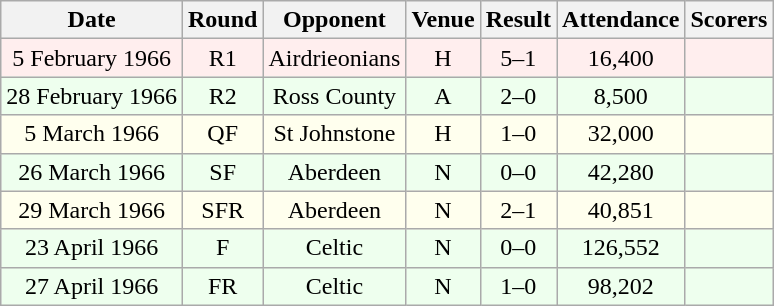<table class="wikitable sortable" style="font-size:100%; text-align:center">
<tr>
<th>Date</th>
<th>Round</th>
<th>Opponent</th>
<th>Venue</th>
<th>Result</th>
<th>Attendance</th>
<th>Scorers</th>
</tr>
<tr bgcolor = "#FFEEEE">
<td>5 February 1966</td>
<td>R1</td>
<td>Airdrieonians</td>
<td>H</td>
<td>5–1</td>
<td>16,400</td>
<td></td>
</tr>
<tr bgcolor = "#EEFFEE">
<td>28 February 1966</td>
<td>R2</td>
<td>Ross County</td>
<td>A</td>
<td>2–0</td>
<td>8,500</td>
<td></td>
</tr>
<tr bgcolor = "#FFFFEE">
<td>5 March 1966</td>
<td>QF</td>
<td>St Johnstone</td>
<td>H</td>
<td>1–0</td>
<td>32,000</td>
<td></td>
</tr>
<tr bgcolor = "#EEFFEE">
<td>26 March 1966</td>
<td>SF</td>
<td>Aberdeen</td>
<td>N</td>
<td>0–0</td>
<td>42,280</td>
<td></td>
</tr>
<tr bgcolor = "#FFFFEE">
<td>29 March 1966</td>
<td>SFR</td>
<td>Aberdeen</td>
<td>N</td>
<td>2–1</td>
<td>40,851</td>
<td></td>
</tr>
<tr bgcolor = "#EEFFEE">
<td>23 April 1966</td>
<td>F</td>
<td>Celtic</td>
<td>N</td>
<td>0–0</td>
<td>126,552</td>
<td></td>
</tr>
<tr bgcolor = "#EEFFEE">
<td>27 April 1966</td>
<td>FR</td>
<td>Celtic</td>
<td>N</td>
<td>1–0</td>
<td>98,202</td>
<td></td>
</tr>
</table>
